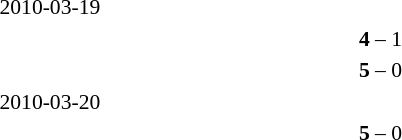<table style="font-size:90%">
<tr>
<th width=200></th>
<th width=100></th>
<th width=200></th>
</tr>
<tr>
<td colspan=3>2010-03-19</td>
</tr>
<tr>
<td align=right><strong></strong></td>
<td align=center><strong>4</strong> – 1</td>
<td></td>
</tr>
<tr>
<td align=right><strong></strong></td>
<td align=center><strong>5</strong> – 0</td>
<td></td>
</tr>
<tr>
<td colspan=3>2010-03-20</td>
</tr>
<tr>
<td align=right><strong></strong></td>
<td align=center><strong>5</strong> – 0</td>
<td></td>
</tr>
</table>
